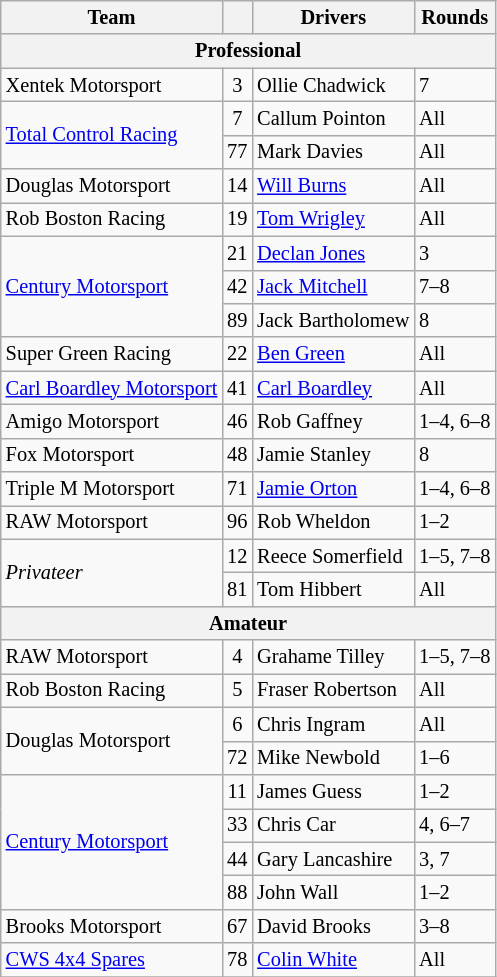<table class="wikitable" style="font-size: 85%;">
<tr>
<th>Team</th>
<th></th>
<th>Drivers</th>
<th>Rounds</th>
</tr>
<tr>
<th colspan=4>Professional</th>
</tr>
<tr>
<td>Xentek Motorsport</td>
<td align=center>3</td>
<td> Ollie Chadwick</td>
<td>7</td>
</tr>
<tr>
<td rowspan=2><a href='#'>Total Control Racing</a></td>
<td align=center>7</td>
<td> Callum Pointon</td>
<td>All</td>
</tr>
<tr>
<td align=center>77</td>
<td> Mark Davies</td>
<td>All</td>
</tr>
<tr>
<td>Douglas Motorsport</td>
<td align=center>14</td>
<td> <a href='#'>Will Burns</a></td>
<td>All</td>
</tr>
<tr>
<td>Rob Boston Racing</td>
<td align=center>19</td>
<td> <a href='#'>Tom Wrigley</a></td>
<td>All</td>
</tr>
<tr>
<td rowspan=3><a href='#'>Century Motorsport</a></td>
<td align=center>21</td>
<td> <a href='#'>Declan Jones</a></td>
<td>3</td>
</tr>
<tr>
<td align=center>42</td>
<td> <a href='#'>Jack Mitchell</a></td>
<td>7–8</td>
</tr>
<tr>
<td align=center>89</td>
<td> Jack Bartholomew</td>
<td>8</td>
</tr>
<tr>
<td>Super Green Racing</td>
<td align=center>22</td>
<td> <a href='#'>Ben Green</a></td>
<td>All</td>
</tr>
<tr>
<td><a href='#'>Carl Boardley Motorsport</a></td>
<td align=center>41</td>
<td> <a href='#'>Carl Boardley</a></td>
<td>All</td>
</tr>
<tr>
<td>Amigo Motorsport</td>
<td align=center>46</td>
<td> Rob Gaffney</td>
<td>1–4, 6–8</td>
</tr>
<tr>
<td>Fox Motorsport</td>
<td align=center>48</td>
<td> Jamie Stanley</td>
<td>8</td>
</tr>
<tr>
<td>Triple M Motorsport</td>
<td align=center>71</td>
<td> <a href='#'>Jamie Orton</a></td>
<td>1–4, 6–8</td>
</tr>
<tr>
<td>RAW Motorsport</td>
<td align=center>96</td>
<td> Rob Wheldon</td>
<td>1–2</td>
</tr>
<tr>
<td rowspan=2><em>Privateer</em></td>
<td align=center>12</td>
<td> Reece Somerfield</td>
<td>1–5, 7–8</td>
</tr>
<tr>
<td align=center>81</td>
<td> Tom Hibbert</td>
<td>All</td>
</tr>
<tr>
<th colspan=4>Amateur</th>
</tr>
<tr>
<td>RAW Motorsport</td>
<td align=center>4</td>
<td> Grahame Tilley</td>
<td>1–5, 7–8</td>
</tr>
<tr>
<td>Rob Boston Racing</td>
<td align=center>5</td>
<td> Fraser Robertson</td>
<td>All</td>
</tr>
<tr>
<td rowspan=2>Douglas Motorsport</td>
<td align=center>6</td>
<td> Chris Ingram</td>
<td>All</td>
</tr>
<tr>
<td align=center>72</td>
<td> Mike Newbold</td>
<td>1–6</td>
</tr>
<tr>
<td rowspan=4><a href='#'>Century Motorsport</a></td>
<td align=center>11</td>
<td> James Guess</td>
<td>1–2</td>
</tr>
<tr>
<td align=center>33</td>
<td> Chris Car</td>
<td>4, 6–7</td>
</tr>
<tr>
<td align=center>44</td>
<td> Gary Lancashire</td>
<td>3, 7</td>
</tr>
<tr>
<td align=center>88</td>
<td> John Wall</td>
<td>1–2</td>
</tr>
<tr>
<td>Brooks Motorsport</td>
<td align=center>67</td>
<td> David Brooks</td>
<td>3–8</td>
</tr>
<tr>
<td><a href='#'>CWS 4x4 Spares</a></td>
<td align=center>78</td>
<td> <a href='#'>Colin White</a></td>
<td>All</td>
</tr>
<tr>
</tr>
</table>
